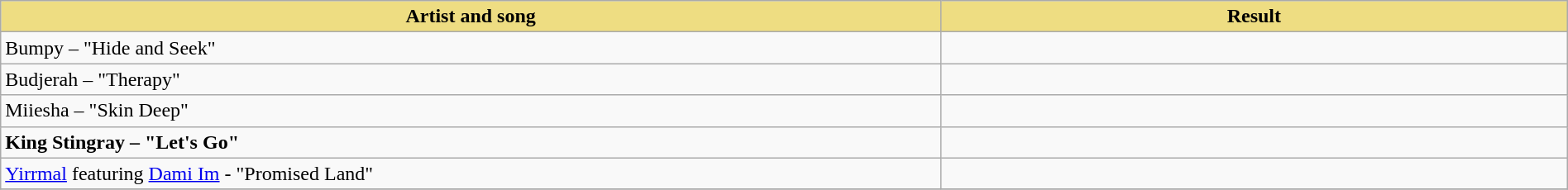<table class="wikitable" width=100%>
<tr>
<th style="width:15%;background:#EEDD82;">Artist and song</th>
<th style="width:10%;background:#EEDD82;">Result</th>
</tr>
<tr>
<td>Bumpy – "Hide and Seek"</td>
<td></td>
</tr>
<tr>
<td>Budjerah – "Therapy"</td>
<td></td>
</tr>
<tr>
<td>Miiesha – "Skin Deep"</td>
<td></td>
</tr>
<tr>
<td><strong>King Stingray – "Let's Go"</strong></td>
<td></td>
</tr>
<tr>
<td><a href='#'>Yirrmal</a> featuring <a href='#'>Dami Im</a> - "Promised Land"</td>
<td></td>
</tr>
<tr>
</tr>
</table>
